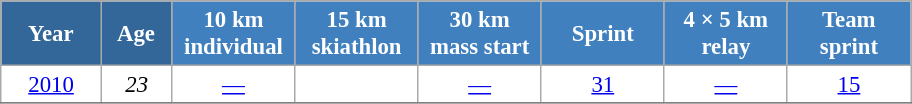<table class="wikitable" style="font-size:95%; text-align:center; border:grey solid 1px; border-collapse:collapse; background:#ffffff;">
<tr>
<th style="background-color:#369; color:white; width:60px;"> Year </th>
<th style="background-color:#369; color:white; width:40px;"> Age </th>
<th style="background-color:#4180be; color:white; width:75px;"> 10 km <br> individual </th>
<th style="background-color:#4180be; color:white; width:75px;"> 15 km <br> skiathlon </th>
<th style="background-color:#4180be; color:white; width:75px;"> 30 km <br> mass start </th>
<th style="background-color:#4180be; color:white; width:75px;"> Sprint </th>
<th style="background-color:#4180be; color:white; width:75px;"> 4 × 5 km <br> relay </th>
<th style="background-color:#4180be; color:white; width:75px;"> Team <br> sprint </th>
</tr>
<tr>
<td><a href='#'>2010</a></td>
<td><em>23</em></td>
<td><a href='#'>—</a></td>
<td><a href='#'></a></td>
<td><a href='#'>—</a></td>
<td><a href='#'>31</a></td>
<td><a href='#'>—</a></td>
<td><a href='#'>15</a></td>
</tr>
<tr>
</tr>
</table>
